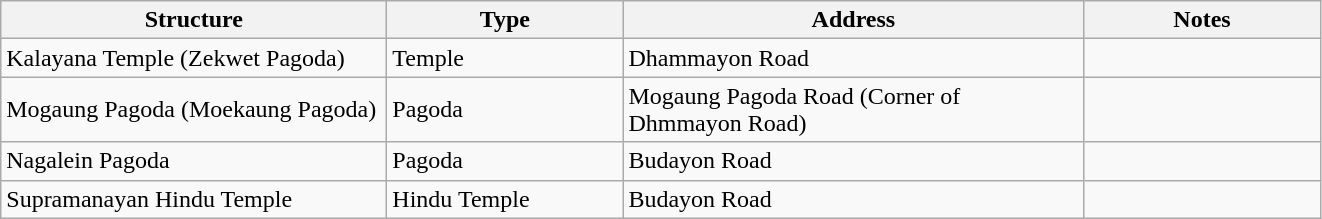<table class="wikitable" border="1">
<tr>
<th width="250">Structure</th>
<th width="150">Type</th>
<th width="300">Address</th>
<th width="150">Notes</th>
</tr>
<tr>
<td>Kalayana Temple (Zekwet Pagoda)</td>
<td>Temple</td>
<td>Dhammayon Road</td>
<td></td>
</tr>
<tr>
<td>Mogaung Pagoda (Moekaung Pagoda)</td>
<td>Pagoda</td>
<td>Mogaung Pagoda Road (Corner of Dhmmayon Road)</td>
<td></td>
</tr>
<tr>
<td>Nagalein Pagoda</td>
<td>Pagoda</td>
<td>Budayon Road</td>
<td></td>
</tr>
<tr>
<td>Supramanayan Hindu Temple</td>
<td>Hindu Temple</td>
<td>Budayon Road</td>
<td></td>
</tr>
</table>
